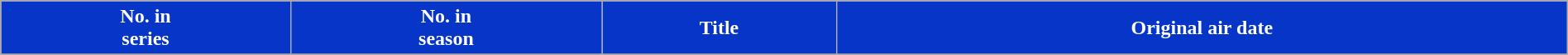<table class="wikitable plainrowheaders" style="width: 100%; margin-right: 0;">
<tr>
<th style="background: #0635c8; color: #ffffff;">No. in<br>series</th>
<th style="background: #0635c8; color: #ffffff;">No. in<br>season</th>
<th style="background: #0635c8; color: #ffffff;">Title</th>
<th style="background: #0635c8; color: #ffffff;">Original air date</th>
</tr>
<tr>
</tr>
</table>
